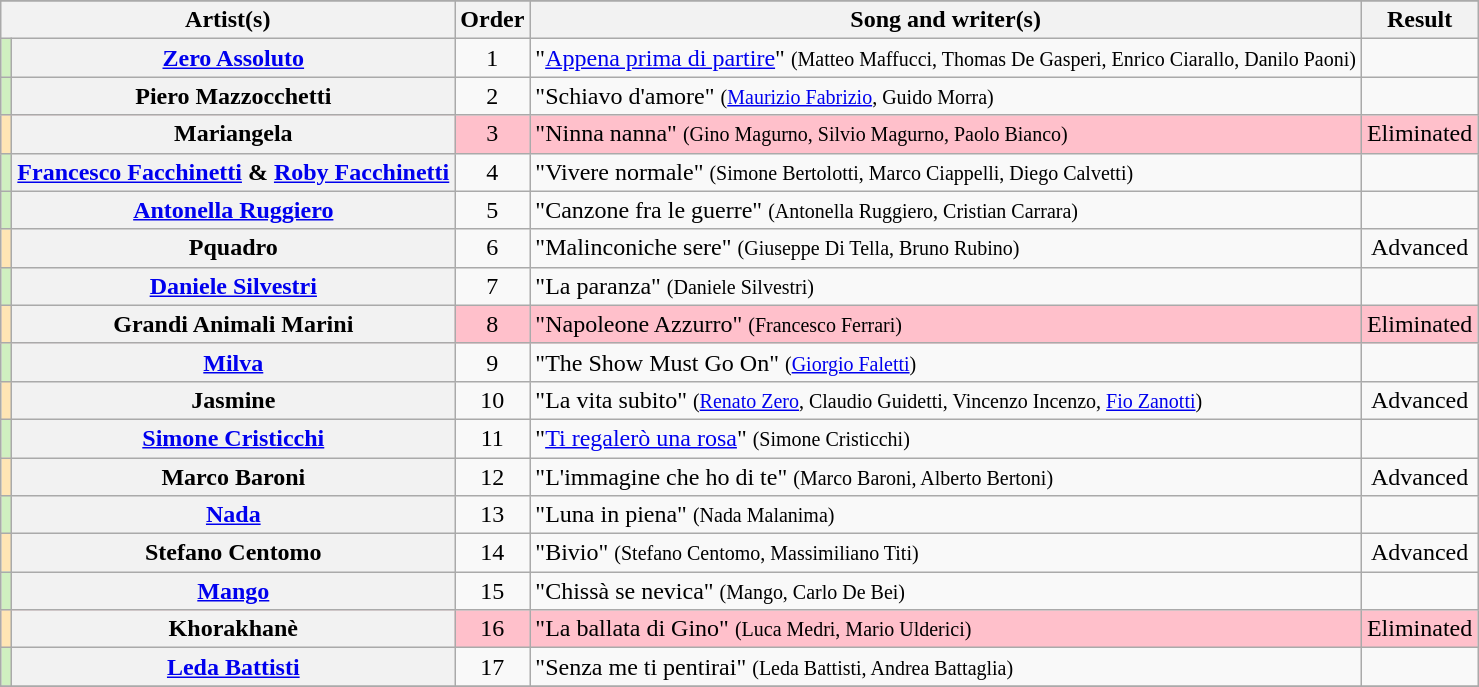<table class="wikitable plainrowheaders sortable">
<tr>
</tr>
<tr>
<th colspan="2">Artist(s)</th>
<th>Order</th>
<th>Song and writer(s)</th>
<th>Result</th>
</tr>
<tr>
<th style="background:#d0f0c0"></th>
<th scope="row"><a href='#'>Zero Assoluto</a></th>
<td style="text-align:center;">1</td>
<td>"<a href='#'>Appena prima di partire</a>" <small>(Matteo Maffucci, Thomas De Gasperi, Enrico Ciarallo, Danilo Paoni)</small></td>
<td></td>
</tr>
<tr>
<th style="background:#d0f0c0"></th>
<th scope="row">Piero Mazzocchetti</th>
<td style="text-align:center;">2</td>
<td>"Schiavo d'amore" <small>(<a href='#'>Maurizio Fabrizio</a>, Guido Morra)</small></td>
<td></td>
</tr>
<tr style="background:pink;">
<th style="background:#FFE5B4"></th>
<th scope="row">Mariangela</th>
<td style="text-align:center;">3</td>
<td>"Ninna nanna" <small>(Gino Magurno, Silvio Magurno, Paolo Bianco)</small></td>
<td style="text-align:center;">Eliminated</td>
</tr>
<tr>
<th style="background:#d0f0c0"></th>
<th scope="row"><a href='#'>Francesco Facchinetti</a> & <a href='#'>Roby Facchinetti</a></th>
<td style="text-align:center;">4</td>
<td>"Vivere normale" <small>(Simone Bertolotti, Marco Ciappelli, Diego Calvetti)</small></td>
<td></td>
</tr>
<tr>
<th style="background:#d0f0c0"></th>
<th scope="row"><a href='#'>Antonella Ruggiero</a></th>
<td style="text-align:center;">5</td>
<td>"Canzone fra le guerre" <small>(Antonella Ruggiero, Cristian Carrara)</small></td>
<td></td>
</tr>
<tr>
<th style="background:#FFE5B4"></th>
<th scope="row">Pquadro</th>
<td style="text-align:center;">6</td>
<td>"Malinconiche sere" <small>(Giuseppe Di Tella, Bruno Rubino)</small></td>
<td style="text-align:center;">Advanced</td>
</tr>
<tr>
<th style="background:#d0f0c0"></th>
<th scope="row"><a href='#'>Daniele Silvestri</a></th>
<td style="text-align:center;">7</td>
<td>"La paranza" <small>(Daniele Silvestri)</small></td>
<td></td>
</tr>
<tr style="background:pink;">
<th style="background:#FFE5B4"></th>
<th scope="row">Grandi Animali Marini</th>
<td style="text-align:center;">8</td>
<td>"Napoleone Azzurro" <small>(Francesco Ferrari)</small></td>
<td style="text-align:center;">Eliminated</td>
</tr>
<tr>
<th style="background:#d0f0c0"></th>
<th scope="row"><a href='#'>Milva</a></th>
<td style="text-align:center;">9</td>
<td>"The Show Must Go On" <small>(<a href='#'>Giorgio Faletti</a>)</small></td>
<td></td>
</tr>
<tr>
<th style="background:#FFE5B4"></th>
<th scope="row">Jasmine</th>
<td style="text-align:center;">10</td>
<td>"La vita subito" <small>(<a href='#'>Renato Zero</a>, Claudio Guidetti, Vincenzo Incenzo, <a href='#'>Fio Zanotti</a>)</small></td>
<td style="text-align:center;">Advanced</td>
</tr>
<tr>
<th style="background:#d0f0c0"></th>
<th scope="row"><a href='#'>Simone Cristicchi</a></th>
<td style="text-align:center;">11</td>
<td>"<a href='#'>Ti regalerò una rosa</a>" <small>(Simone Cristicchi)</small></td>
<td></td>
</tr>
<tr>
<th style="background:#FFE5B4"></th>
<th scope="row">Marco Baroni</th>
<td style="text-align:center;">12</td>
<td>"L'immagine che ho di te" <small>(Marco Baroni, Alberto Bertoni)</small></td>
<td style="text-align:center;">Advanced</td>
</tr>
<tr>
<th style="background:#d0f0c0"></th>
<th scope="row"><a href='#'>Nada</a></th>
<td style="text-align:center;">13</td>
<td>"Luna in piena" <small>(Nada Malanima)</small></td>
<td></td>
</tr>
<tr>
<th style="background:#FFE5B4"></th>
<th scope="row">Stefano Centomo</th>
<td style="text-align:center;">14</td>
<td>"Bivio" <small>(Stefano Centomo, Massimiliano Titi)</small></td>
<td style="text-align:center;">Advanced</td>
</tr>
<tr>
<th style="background:#d0f0c0"></th>
<th scope="row"><a href='#'>Mango</a></th>
<td style="text-align:center;">15</td>
<td>"Chissà se nevica" <small>(Mango, Carlo De Bei)</small></td>
<td></td>
</tr>
<tr style="background:pink;">
<th style="background:#FFE5B4"></th>
<th scope="row">Khorakhanè</th>
<td style="text-align:center;">16</td>
<td>"La ballata di Gino" <small>(Luca Medri, Mario Ulderici)</small></td>
<td style="text-align:center;">Eliminated</td>
</tr>
<tr>
<th style="background:#d0f0c0"></th>
<th scope="row"><a href='#'>Leda Battisti</a></th>
<td style="text-align:center;">17</td>
<td>"Senza me ti pentirai" <small>(Leda Battisti, Andrea Battaglia)</small></td>
<td></td>
</tr>
<tr>
</tr>
</table>
